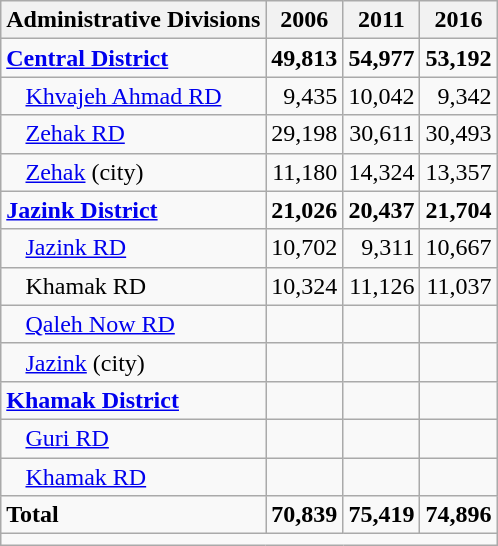<table class="wikitable">
<tr>
<th>Administrative Divisions</th>
<th>2006</th>
<th>2011</th>
<th>2016</th>
</tr>
<tr>
<td><strong><a href='#'>Central District</a></strong></td>
<td style="text-align: right;"><strong>49,813</strong></td>
<td style="text-align: right;"><strong>54,977</strong></td>
<td style="text-align: right;"><strong>53,192</strong></td>
</tr>
<tr>
<td style="padding-left: 1em;"><a href='#'>Khvajeh Ahmad RD</a></td>
<td style="text-align: right;">9,435</td>
<td style="text-align: right;">10,042</td>
<td style="text-align: right;">9,342</td>
</tr>
<tr>
<td style="padding-left: 1em;"><a href='#'>Zehak RD</a></td>
<td style="text-align: right;">29,198</td>
<td style="text-align: right;">30,611</td>
<td style="text-align: right;">30,493</td>
</tr>
<tr>
<td style="padding-left: 1em;"><a href='#'>Zehak</a> (city)</td>
<td style="text-align: right;">11,180</td>
<td style="text-align: right;">14,324</td>
<td style="text-align: right;">13,357</td>
</tr>
<tr>
<td><strong><a href='#'>Jazink District</a></strong></td>
<td style="text-align: right;"><strong>21,026</strong></td>
<td style="text-align: right;"><strong>20,437</strong></td>
<td style="text-align: right;"><strong>21,704</strong></td>
</tr>
<tr>
<td style="padding-left: 1em;"><a href='#'>Jazink RD</a></td>
<td style="text-align: right;">10,702</td>
<td style="text-align: right;">9,311</td>
<td style="text-align: right;">10,667</td>
</tr>
<tr>
<td style="padding-left: 1em;">Khamak RD</td>
<td style="text-align: right;">10,324</td>
<td style="text-align: right;">11,126</td>
<td style="text-align: right;">11,037</td>
</tr>
<tr>
<td style="padding-left: 1em;"><a href='#'>Qaleh Now RD</a></td>
<td style="text-align: right;"></td>
<td style="text-align: right;"></td>
<td style="text-align: right;"></td>
</tr>
<tr>
<td style="padding-left: 1em;"><a href='#'>Jazink</a> (city)</td>
<td style="text-align: right;"></td>
<td style="text-align: right;"></td>
<td style="text-align: right;"></td>
</tr>
<tr>
<td><strong><a href='#'>Khamak District</a></strong></td>
<td style="text-align: right;"></td>
<td style="text-align: right;"></td>
<td style="text-align: right;"></td>
</tr>
<tr>
<td style="padding-left: 1em;"><a href='#'>Guri RD</a></td>
<td style="text-align: right;"></td>
<td style="text-align: right;"></td>
<td style="text-align: right;"></td>
</tr>
<tr>
<td style="padding-left: 1em;"><a href='#'>Khamak RD</a></td>
<td style="text-align: right;"></td>
<td style="text-align: right;"></td>
<td style="text-align: right;"></td>
</tr>
<tr>
<td><strong>Total</strong></td>
<td style="text-align: right;"><strong>70,839</strong></td>
<td style="text-align: right;"><strong>75,419</strong></td>
<td style="text-align: right;"><strong>74,896</strong></td>
</tr>
<tr>
<td colspan=4></td>
</tr>
</table>
